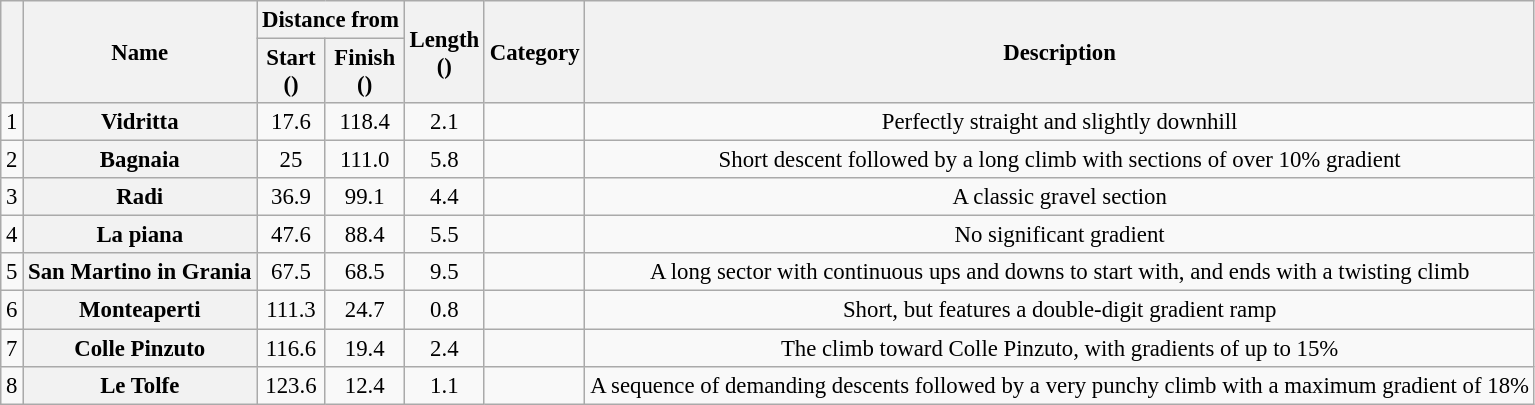<table class="wikitable plainrowheaders" style="text-align:center; font-size:95%;">
<tr>
<th scope=col rowspan=2></th>
<th scope=col rowspan=2>Name</th>
<th scope=col colspan=2>Distance from</th>
<th scope=col rowspan=2>Length<br>()</th>
<th scope=col rowspan=2>Category</th>
<th scope=col rowspan=2>Description</th>
</tr>
<tr>
<th scope=col>Start<br>()</th>
<th scope=col>Finish<br>()</th>
</tr>
<tr>
<td>1</td>
<th scope=row>Vidritta</th>
<td>17.6</td>
<td>118.4</td>
<td>2.1</td>
<td></td>
<td>Perfectly straight and slightly downhill</td>
</tr>
<tr>
<td>2</td>
<th scope=row>Bagnaia</th>
<td>25</td>
<td>111.0</td>
<td>5.8</td>
<td></td>
<td>Short descent followed by a long climb with sections of over 10% gradient</td>
</tr>
<tr>
<td>3</td>
<th scope=row>Radi</th>
<td>36.9</td>
<td>99.1</td>
<td>4.4</td>
<td></td>
<td>A classic gravel section</td>
</tr>
<tr>
<td>4</td>
<th scope=row>La piana</th>
<td>47.6</td>
<td>88.4</td>
<td>5.5</td>
<td></td>
<td>No significant gradient</td>
</tr>
<tr>
<td>5</td>
<th scope=row>San Martino in Grania</th>
<td>67.5</td>
<td>68.5</td>
<td>9.5</td>
<td></td>
<td>A long sector with continuous ups and downs to start with, and ends with a twisting climb</td>
</tr>
<tr>
<td>6</td>
<th scope=row>Monteaperti</th>
<td>111.3</td>
<td>24.7</td>
<td>0.8</td>
<td></td>
<td>Short, but features a double-digit gradient ramp</td>
</tr>
<tr>
<td>7</td>
<th scope=row>Colle Pinzuto</th>
<td>116.6</td>
<td>19.4</td>
<td>2.4</td>
<td></td>
<td>The climb toward Colle Pinzuto, with gradients of up to 15%</td>
</tr>
<tr>
<td>8</td>
<th scope=row>Le Tolfe</th>
<td>123.6</td>
<td>12.4</td>
<td>1.1</td>
<td></td>
<td>A sequence of demanding descents followed by a very punchy climb with a maximum gradient of 18%</td>
</tr>
</table>
